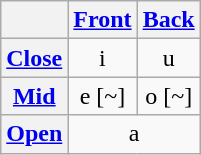<table class="wikitable" style="text-align:center">
<tr>
<th></th>
<th><a href='#'>Front</a></th>
<th><a href='#'>Back</a></th>
</tr>
<tr style="text-align:center;">
<th><a href='#'>Close</a></th>
<td>i </td>
<td>u </td>
</tr>
<tr style="text-align:center;">
<th><a href='#'>Mid</a></th>
<td>e [~]</td>
<td>o [~]</td>
</tr>
<tr style="text-align:center;">
<th><a href='#'>Open</a></th>
<td colspan="2">a </td>
</tr>
</table>
